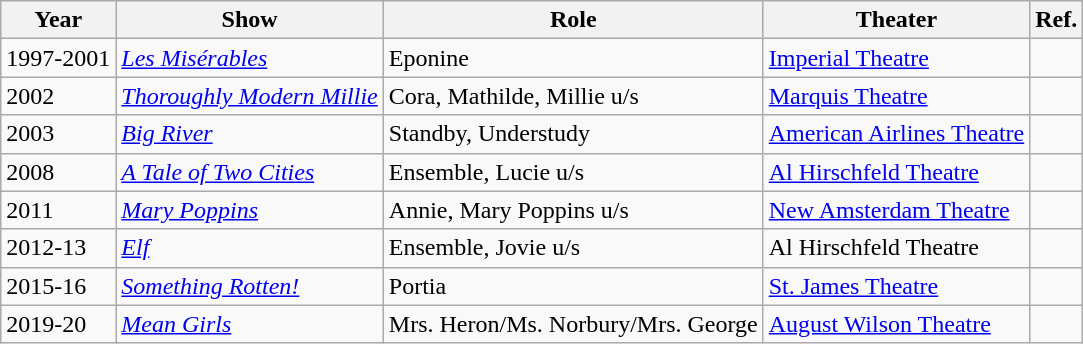<table class="wikitable">
<tr>
<th>Year</th>
<th>Show</th>
<th>Role</th>
<th>Theater</th>
<th>Ref.</th>
</tr>
<tr>
<td>1997-2001</td>
<td><em><a href='#'>Les Misérables</a></em></td>
<td>Eponine</td>
<td><a href='#'>Imperial Theatre</a></td>
<td></td>
</tr>
<tr>
<td>2002</td>
<td><em><a href='#'>Thoroughly Modern Millie</a></em></td>
<td>Cora, Mathilde, Millie u/s</td>
<td><a href='#'>Marquis Theatre</a></td>
<td></td>
</tr>
<tr>
<td>2003</td>
<td><em><a href='#'>Big River</a></em></td>
<td>Standby, Understudy</td>
<td><a href='#'>American Airlines Theatre</a></td>
<td></td>
</tr>
<tr>
<td>2008</td>
<td><em><a href='#'>A Tale of Two Cities</a></em></td>
<td>Ensemble, Lucie u/s</td>
<td><a href='#'>Al Hirschfeld Theatre</a></td>
<td></td>
</tr>
<tr>
<td>2011</td>
<td><em><a href='#'>Mary Poppins</a></em></td>
<td>Annie, Mary Poppins u/s</td>
<td><a href='#'>New Amsterdam Theatre</a></td>
<td></td>
</tr>
<tr>
<td>2012-13</td>
<td><em><a href='#'>Elf</a></em></td>
<td>Ensemble, Jovie u/s</td>
<td>Al Hirschfeld Theatre</td>
<td></td>
</tr>
<tr>
<td>2015-16</td>
<td><em><a href='#'>Something Rotten!</a></em></td>
<td>Portia</td>
<td><a href='#'>St. James Theatre</a></td>
<td></td>
</tr>
<tr>
<td>2019-20</td>
<td><em><a href='#'>Mean Girls</a></em></td>
<td>Mrs. Heron/Ms. Norbury/Mrs. George</td>
<td><a href='#'>August Wilson Theatre</a></td>
<td></td>
</tr>
</table>
